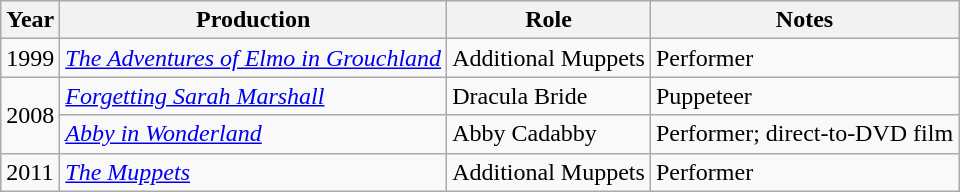<table class="wikitable">
<tr>
<th>Year</th>
<th>Production</th>
<th>Role</th>
<th>Notes</th>
</tr>
<tr>
<td>1999</td>
<td><em><a href='#'>The Adventures of Elmo in Grouchland</a></em></td>
<td>Additional Muppets</td>
<td>Performer</td>
</tr>
<tr>
<td rowspan="2">2008</td>
<td><em><a href='#'>Forgetting Sarah Marshall</a></em></td>
<td>Dracula Bride</td>
<td>Puppeteer</td>
</tr>
<tr>
<td><em><a href='#'>Abby in Wonderland</a></em></td>
<td>Abby Cadabby</td>
<td>Performer; direct-to-DVD film</td>
</tr>
<tr>
<td>2011</td>
<td><em><a href='#'>The Muppets</a></em></td>
<td>Additional Muppets</td>
<td>Performer</td>
</tr>
</table>
